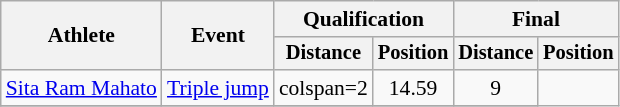<table class=wikitable style=font-size:90%;text-align:center>
<tr>
<th rowspan=2>Athlete</th>
<th rowspan=2>Event</th>
<th colspan=2>Qualification</th>
<th colspan=2>Final</th>
</tr>
<tr style=font-size:95%>
<th>Distance</th>
<th>Position</th>
<th>Distance</th>
<th>Position</th>
</tr>
<tr>
<td align=left><a href='#'>Sita Ram Mahato</a></td>
<td align=left><a href='#'>Triple jump</a></td>
<td>colspan=2 </td>
<td>14.59</td>
<td>9</td>
</tr>
<tr>
</tr>
</table>
